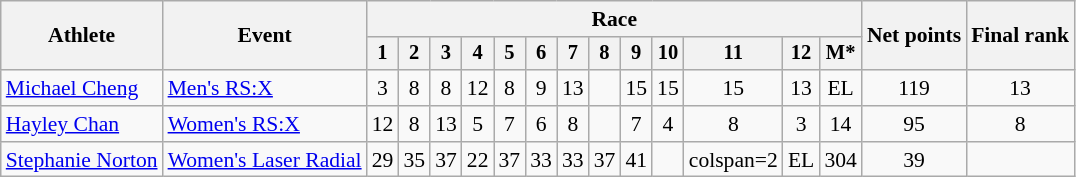<table class="wikitable" style="font-size:90%">
<tr>
<th rowspan="2">Athlete</th>
<th rowspan="2">Event</th>
<th colspan=13>Race</th>
<th rowspan=2>Net points</th>
<th rowspan=2>Final rank</th>
</tr>
<tr style="font-size:95%">
<th>1</th>
<th>2</th>
<th>3</th>
<th>4</th>
<th>5</th>
<th>6</th>
<th>7</th>
<th>8</th>
<th>9</th>
<th>10</th>
<th>11</th>
<th>12</th>
<th>M*</th>
</tr>
<tr align=center>
<td align=left><a href='#'>Michael Cheng</a></td>
<td align=left><a href='#'>Men's RS:X</a></td>
<td>3</td>
<td>8</td>
<td>8</td>
<td>12</td>
<td>8</td>
<td>9</td>
<td>13</td>
<td></td>
<td>15</td>
<td>15</td>
<td>15</td>
<td>13</td>
<td>EL</td>
<td>119</td>
<td>13</td>
</tr>
<tr align=center>
<td align=left><a href='#'>Hayley Chan</a></td>
<td align=left><a href='#'>Women's RS:X</a></td>
<td>12</td>
<td>8</td>
<td>13</td>
<td>5</td>
<td>7</td>
<td>6</td>
<td>8</td>
<td></td>
<td>7</td>
<td>4</td>
<td>8</td>
<td>3</td>
<td>14</td>
<td>95</td>
<td>8</td>
</tr>
<tr align=center>
<td align=left><a href='#'>Stephanie Norton</a></td>
<td align=left><a href='#'>Women's Laser Radial</a></td>
<td>29</td>
<td>35</td>
<td>37</td>
<td>22</td>
<td>37</td>
<td>33</td>
<td>33</td>
<td>37</td>
<td>41</td>
<td></td>
<td>colspan=2 </td>
<td>EL</td>
<td>304</td>
<td>39</td>
</tr>
</table>
